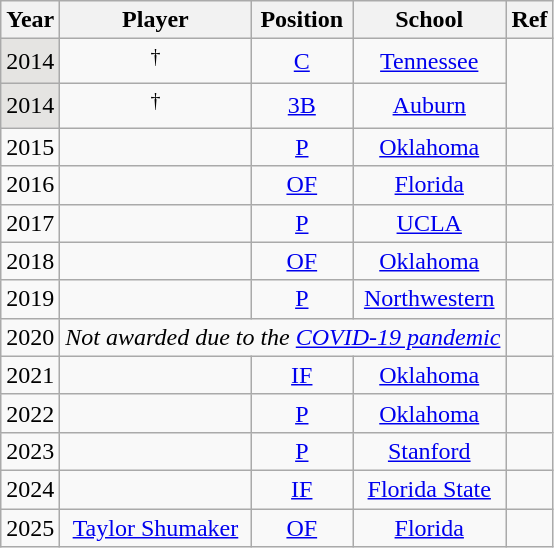<table class="wikitable sortable plainrowheaders" style="text-align:center;">
<tr>
<th scope="col">Year</th>
<th scope="col">Player</th>
<th scope="col">Position</th>
<th scope="col">School</th>
<th scope="col" class="unsortable">Ref</th>
</tr>
<tr>
<td style="background-color:#E5E4E2;">2014</td>
<td><sup>†</sup></td>
<td><a href='#'>C</a></td>
<td><a href='#'>Tennessee</a></td>
<td rowspan="2"></td>
</tr>
<tr>
<td style="background-color:#E5E4E2;">2014</td>
<td><sup>†</sup></td>
<td><a href='#'>3B</a></td>
<td><a href='#'>Auburn</a></td>
</tr>
<tr>
<td>2015</td>
<td></td>
<td><a href='#'>P</a></td>
<td><a href='#'>Oklahoma</a></td>
<td></td>
</tr>
<tr>
<td>2016</td>
<td></td>
<td><a href='#'>OF</a></td>
<td><a href='#'>Florida</a></td>
<td></td>
</tr>
<tr>
<td>2017</td>
<td></td>
<td><a href='#'>P</a></td>
<td><a href='#'>UCLA</a></td>
<td></td>
</tr>
<tr>
<td>2018</td>
<td></td>
<td><a href='#'>OF</a></td>
<td><a href='#'>Oklahoma</a></td>
<td></td>
</tr>
<tr>
<td>2019</td>
<td></td>
<td><a href='#'>P</a></td>
<td><a href='#'>Northwestern</a></td>
<td></td>
</tr>
<tr>
<td>2020</td>
<td colspan=3><em>Not awarded due to the <a href='#'>COVID-19 pandemic</a></em></td>
<td></td>
</tr>
<tr>
<td>2021</td>
<td></td>
<td><a href='#'>IF</a></td>
<td><a href='#'>Oklahoma</a></td>
<td></td>
</tr>
<tr>
<td>2022</td>
<td></td>
<td><a href='#'>P</a></td>
<td><a href='#'>Oklahoma</a></td>
<td></td>
</tr>
<tr>
<td>2023</td>
<td></td>
<td><a href='#'>P</a></td>
<td><a href='#'>Stanford</a></td>
<td></td>
</tr>
<tr>
<td>2024</td>
<td></td>
<td><a href='#'>IF</a></td>
<td><a href='#'>Florida State</a></td>
<td></td>
</tr>
<tr>
<td>2025</td>
<td><a href='#'>Taylor Shumaker</a></td>
<td><a href='#'>OF</a></td>
<td><a href='#'>Florida</a></td>
<td></td>
</tr>
</table>
